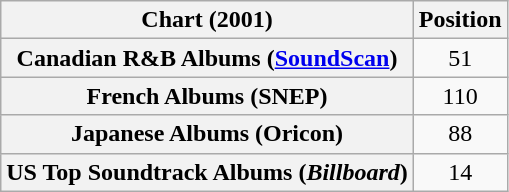<table class="wikitable sortable plainrowheaders" style="text-align:center">
<tr>
<th scope="col">Chart (2001)</th>
<th scope="col">Position</th>
</tr>
<tr>
<th scope="row">Canadian R&B Albums (<a href='#'>SoundScan</a>)</th>
<td>51</td>
</tr>
<tr>
<th scope="row">French Albums (SNEP)</th>
<td>110</td>
</tr>
<tr>
<th scope="row">Japanese Albums (Oricon)</th>
<td>88</td>
</tr>
<tr>
<th scope="row">US Top Soundtrack Albums (<em>Billboard</em>)</th>
<td>14</td>
</tr>
</table>
